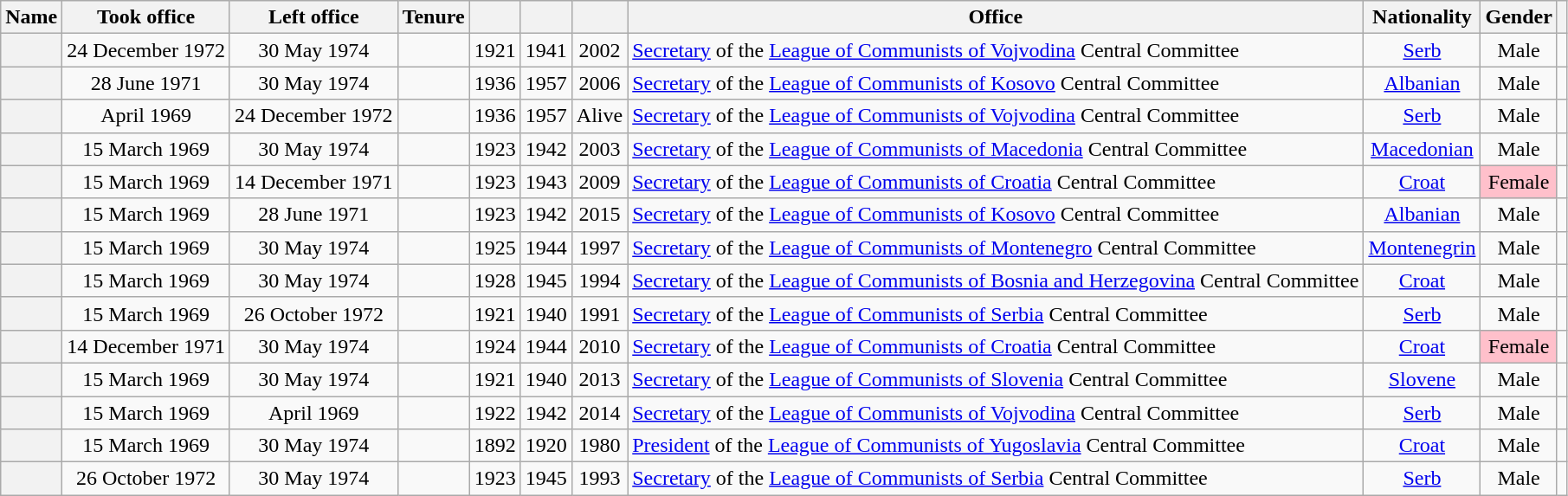<table class="wikitable sortable" style=text-align:center>
<tr>
<th scope="col">Name</th>
<th scope="col">Took office</th>
<th scope="col">Left office</th>
<th scope="col">Tenure</th>
<th scope="col"></th>
<th scope="col"></th>
<th scope="col"></th>
<th scope="col">Office</th>
<th scope="col">Nationality</th>
<th scope="col">Gender</th>
<th scope="col" class="unsortable"></th>
</tr>
<tr>
<th align="center" scope="row" style="font-weight:normal;"></th>
<td>24 December 1972</td>
<td>30 May 1974</td>
<td></td>
<td>1921</td>
<td>1941</td>
<td>2002</td>
<td align="left"><a href='#'>Secretary</a>  of the <a href='#'>League of Communists of Vojvodina</a> Central Committee</td>
<td><a href='#'>Serb</a></td>
<td>Male</td>
<td></td>
</tr>
<tr>
<th align="center" scope="row" style="font-weight:normal;"></th>
<td>28 June 1971</td>
<td>30 May 1974</td>
<td></td>
<td>1936</td>
<td>1957</td>
<td>2006</td>
<td align="left"><a href='#'>Secretary</a>  of the <a href='#'>League of Communists of Kosovo</a> Central Committee</td>
<td><a href='#'>Albanian</a></td>
<td>Male</td>
<td></td>
</tr>
<tr>
<th align="center" scope="row" style="font-weight:normal;"></th>
<td>April 1969</td>
<td>24 December 1972</td>
<td></td>
<td>1936</td>
<td>1957</td>
<td>Alive</td>
<td align="left"><a href='#'>Secretary</a>  of the <a href='#'>League of Communists of Vojvodina</a> Central Committee</td>
<td><a href='#'>Serb</a></td>
<td>Male</td>
<td></td>
</tr>
<tr>
<th align="center" scope="row" style="font-weight:normal;"></th>
<td>15 March 1969</td>
<td>30 May 1974</td>
<td></td>
<td>1923</td>
<td>1942</td>
<td>2003</td>
<td align="left"><a href='#'>Secretary</a>  of the <a href='#'>League of Communists of Macedonia</a> Central Committee</td>
<td><a href='#'>Macedonian</a></td>
<td>Male</td>
<td></td>
</tr>
<tr>
<th align="center" scope="row" style="font-weight:normal;"></th>
<td>15 March 1969</td>
<td>14 December 1971</td>
<td></td>
<td>1923</td>
<td>1943</td>
<td>2009</td>
<td align="left"><a href='#'>Secretary</a>  of the <a href='#'>League of Communists of Croatia</a> Central Committee</td>
<td><a href='#'>Croat</a></td>
<td style="background: Pink">Female</td>
<td></td>
</tr>
<tr>
<th align="center" scope="row" style="font-weight:normal;"></th>
<td>15 March 1969</td>
<td>28 June 1971</td>
<td></td>
<td>1923</td>
<td>1942</td>
<td>2015</td>
<td align="left"><a href='#'>Secretary</a>  of the <a href='#'>League of Communists of Kosovo</a> Central Committee</td>
<td><a href='#'>Albanian</a></td>
<td>Male</td>
<td></td>
</tr>
<tr>
<th align="center" scope="row" style="font-weight:normal;"></th>
<td>15 March 1969</td>
<td>30 May 1974</td>
<td></td>
<td>1925</td>
<td>1944</td>
<td>1997</td>
<td align="left"><a href='#'>Secretary</a>  of the <a href='#'>League of Communists of Montenegro</a> Central Committee</td>
<td><a href='#'>Montenegrin</a></td>
<td>Male</td>
<td></td>
</tr>
<tr>
<th align="center" scope="row" style="font-weight:normal;"></th>
<td>15 March 1969</td>
<td>30 May 1974</td>
<td></td>
<td>1928</td>
<td>1945</td>
<td>1994</td>
<td align="left"><a href='#'>Secretary</a>  of the <a href='#'>League of Communists of Bosnia and Herzegovina</a> Central Committee</td>
<td><a href='#'>Croat</a></td>
<td>Male</td>
<td></td>
</tr>
<tr>
<th align="center" scope="row" style="font-weight:normal;"></th>
<td>15 March 1969</td>
<td>26 October 1972</td>
<td></td>
<td>1921</td>
<td>1940</td>
<td>1991</td>
<td align="left"><a href='#'>Secretary</a>  of the <a href='#'>League of Communists of Serbia</a> Central Committee</td>
<td><a href='#'>Serb</a></td>
<td>Male</td>
<td></td>
</tr>
<tr>
<th align="center" scope="row" style="font-weight:normal;"></th>
<td>14 December 1971</td>
<td>30 May 1974</td>
<td></td>
<td>1924</td>
<td>1944</td>
<td>2010</td>
<td align="left"><a href='#'>Secretary</a>  of the <a href='#'>League of Communists of Croatia</a> Central Committee</td>
<td><a href='#'>Croat</a></td>
<td style="background: Pink">Female</td>
<td></td>
</tr>
<tr>
<th align="center" scope="row" style="font-weight:normal;"></th>
<td>15 March 1969</td>
<td>30 May 1974</td>
<td></td>
<td>1921</td>
<td>1940</td>
<td>2013</td>
<td align="left"><a href='#'>Secretary</a>  of the <a href='#'>League of Communists of Slovenia</a> Central Committee</td>
<td><a href='#'>Slovene</a></td>
<td>Male</td>
<td></td>
</tr>
<tr>
<th align="center" scope="row" style="font-weight:normal;"></th>
<td>15 March 1969</td>
<td>April 1969</td>
<td></td>
<td>1922</td>
<td>1942</td>
<td>2014</td>
<td align="left"><a href='#'>Secretary</a>  of the <a href='#'>League of Communists of Vojvodina</a> Central Committee</td>
<td><a href='#'>Serb</a></td>
<td>Male</td>
<td></td>
</tr>
<tr>
<th align="center" scope="row" style="font-weight:normal;"></th>
<td>15 March 1969</td>
<td>30 May 1974</td>
<td></td>
<td>1892</td>
<td>1920</td>
<td>1980</td>
<td align="left"><a href='#'>President</a>  of the <a href='#'>League of Communists of Yugoslavia</a> Central Committee</td>
<td><a href='#'>Croat</a></td>
<td>Male</td>
<td></td>
</tr>
<tr>
<th align="center" scope="row" style="font-weight:normal;"></th>
<td>26 October 1972</td>
<td>30 May 1974</td>
<td></td>
<td>1923</td>
<td>1945</td>
<td>1993</td>
<td align="left"><a href='#'>Secretary</a>  of the <a href='#'>League of Communists of Serbia</a> Central Committee</td>
<td><a href='#'>Serb</a></td>
<td>Male</td>
<td></td>
</tr>
</table>
